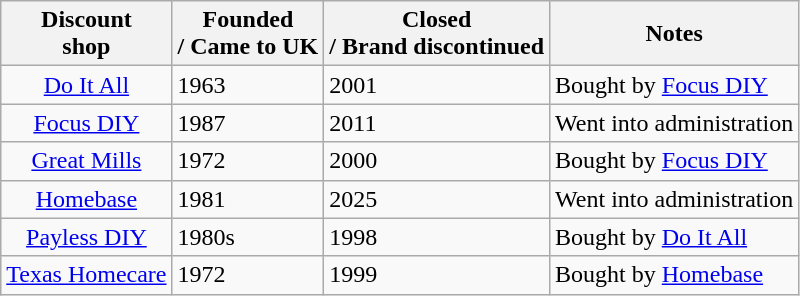<table class="wikitable sortable" border="1">
<tr>
<th>Discount<br>shop</th>
<th data-sort-type="number">Founded<br>/ Came
to UK</th>
<th data-sort-type="number">Closed<br>/ Brand
discontinued</th>
<th>Notes</th>
</tr>
<tr>
<td style="text-align:center;"><a href='#'>Do It All</a></td>
<td>1963</td>
<td>2001</td>
<td>Bought by <a href='#'>Focus DIY</a></td>
</tr>
<tr>
<td style="text-align:center;"><a href='#'>Focus DIY</a></td>
<td>1987</td>
<td>2011</td>
<td>Went into administration</td>
</tr>
<tr>
<td style="text-align:center;"><a href='#'>Great Mills</a></td>
<td>1972</td>
<td>2000</td>
<td>Bought by <a href='#'>Focus DIY</a></td>
</tr>
<tr>
<td style="text-align:center;"><a href='#'>Homebase</a></td>
<td>1981</td>
<td>2025</td>
<td>Went into administration</td>
</tr>
<tr>
<td style="text-align:center;"><a href='#'>Payless DIY</a></td>
<td>1980s</td>
<td>1998</td>
<td>Bought by <a href='#'>Do It All</a></td>
</tr>
<tr>
<td style="text-align:center;"><a href='#'>Texas Homecare</a></td>
<td>1972</td>
<td>1999</td>
<td>Bought by <a href='#'>Homebase</a></td>
</tr>
</table>
